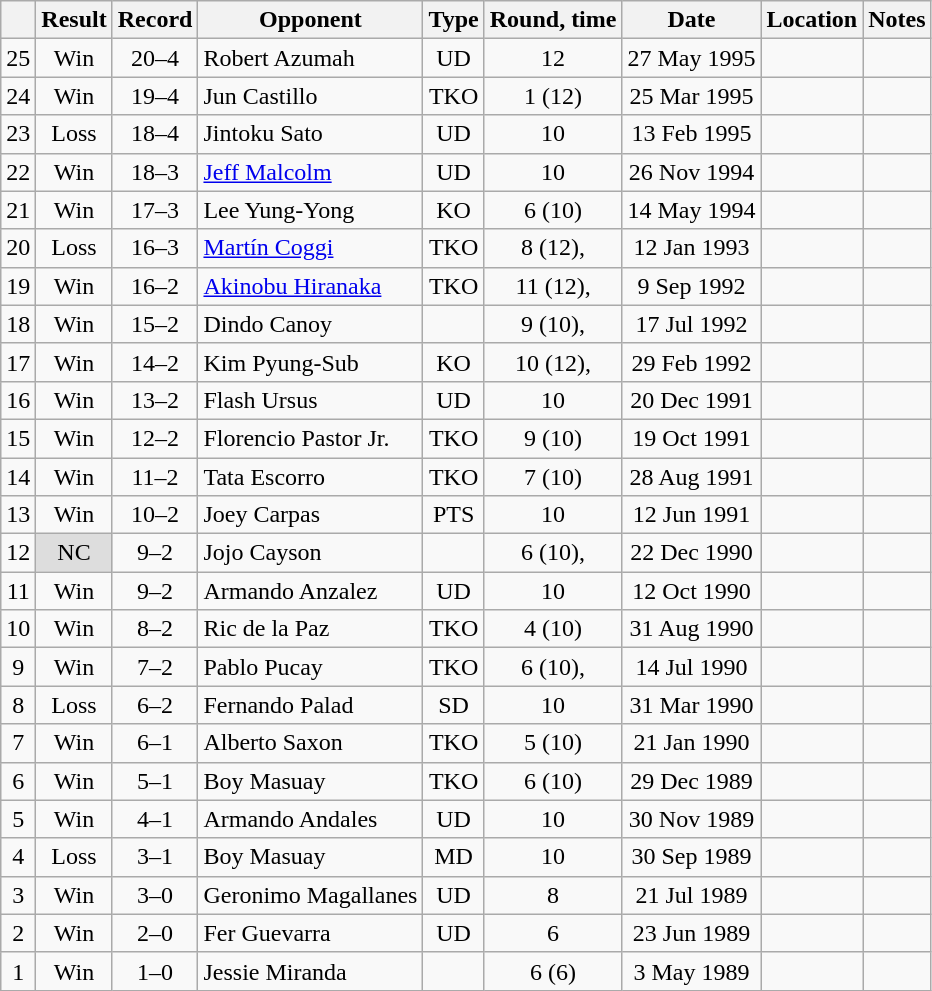<table class=wikitable style=text-align:center>
<tr>
<th></th>
<th>Result</th>
<th>Record</th>
<th>Opponent</th>
<th>Type</th>
<th>Round, time</th>
<th>Date</th>
<th>Location</th>
<th>Notes</th>
</tr>
<tr>
<td>25</td>
<td>Win</td>
<td>20–4 </td>
<td align=left>Robert Azumah</td>
<td>UD</td>
<td>12</td>
<td>27 May 1995</td>
<td align=left></td>
<td align=left></td>
</tr>
<tr>
<td>24</td>
<td>Win</td>
<td>19–4 </td>
<td align=left>Jun Castillo</td>
<td>TKO</td>
<td>1 (12)</td>
<td>25 Mar 1995</td>
<td align=left></td>
<td align=left></td>
</tr>
<tr>
<td>23</td>
<td>Loss</td>
<td>18–4 </td>
<td align=left>Jintoku Sato</td>
<td>UD</td>
<td>10</td>
<td>13 Feb 1995</td>
<td align=left></td>
<td align=left></td>
</tr>
<tr>
<td>22</td>
<td>Win</td>
<td>18–3 </td>
<td align=left><a href='#'>Jeff Malcolm</a></td>
<td>UD</td>
<td>10</td>
<td>26 Nov 1994</td>
<td align=left></td>
<td align=left></td>
</tr>
<tr>
<td>21</td>
<td>Win</td>
<td>17–3 </td>
<td align=left>Lee Yung-Yong</td>
<td>KO</td>
<td>6 (10)</td>
<td>14 May 1994</td>
<td align=left></td>
<td align=left></td>
</tr>
<tr>
<td>20</td>
<td>Loss</td>
<td>16–3 </td>
<td align=left><a href='#'>Martín Coggi</a></td>
<td>TKO</td>
<td>8 (12), </td>
<td>12 Jan 1993</td>
<td align=left></td>
<td align=left></td>
</tr>
<tr>
<td>19</td>
<td>Win</td>
<td>16–2 </td>
<td align=left><a href='#'>Akinobu Hiranaka</a></td>
<td>TKO</td>
<td>11 (12), </td>
<td>9 Sep 1992</td>
<td align=left></td>
<td align=left></td>
</tr>
<tr>
<td>18</td>
<td>Win</td>
<td>15–2 </td>
<td align=left>Dindo Canoy</td>
<td></td>
<td>9 (10), </td>
<td>17 Jul 1992</td>
<td align=left></td>
<td align=left></td>
</tr>
<tr>
<td>17</td>
<td>Win</td>
<td>14–2 </td>
<td align=left>Kim Pyung-Sub</td>
<td>KO</td>
<td>10 (12), </td>
<td>29 Feb 1992</td>
<td align=left></td>
<td align=left></td>
</tr>
<tr>
<td>16</td>
<td>Win</td>
<td>13–2 </td>
<td align=left>Flash Ursus</td>
<td>UD</td>
<td>10</td>
<td>20 Dec 1991</td>
<td align=left></td>
<td align=left></td>
</tr>
<tr>
<td>15</td>
<td>Win</td>
<td>12–2 </td>
<td align=left>Florencio Pastor Jr.</td>
<td>TKO</td>
<td>9 (10)</td>
<td>19 Oct 1991</td>
<td align=left></td>
<td align=left></td>
</tr>
<tr>
<td>14</td>
<td>Win</td>
<td>11–2 </td>
<td align=left>Tata Escorro</td>
<td>TKO</td>
<td>7 (10)</td>
<td>28 Aug 1991</td>
<td align=left></td>
<td align=left></td>
</tr>
<tr>
<td>13</td>
<td>Win</td>
<td>10–2 </td>
<td align=left>Joey Carpas</td>
<td>PTS</td>
<td>10</td>
<td>12 Jun 1991</td>
<td align=left></td>
<td align=left></td>
</tr>
<tr>
<td>12</td>
<td style=background:#DDD>NC</td>
<td>9–2 </td>
<td align=left>Jojo Cayson</td>
<td></td>
<td>6 (10), </td>
<td>22 Dec 1990</td>
<td align=left></td>
<td align=left></td>
</tr>
<tr>
<td>11</td>
<td>Win</td>
<td>9–2</td>
<td align=left>Armando Anzalez</td>
<td>UD</td>
<td>10</td>
<td>12 Oct 1990</td>
<td align=left></td>
<td align=left></td>
</tr>
<tr>
<td>10</td>
<td>Win</td>
<td>8–2</td>
<td align=left>Ric de la Paz</td>
<td>TKO</td>
<td>4 (10)</td>
<td>31 Aug 1990</td>
<td align=left></td>
<td align=left></td>
</tr>
<tr>
<td>9</td>
<td>Win</td>
<td>7–2</td>
<td align=left>Pablo Pucay</td>
<td>TKO</td>
<td>6 (10), </td>
<td>14 Jul 1990</td>
<td align=left></td>
<td align=left></td>
</tr>
<tr>
<td>8</td>
<td>Loss</td>
<td>6–2</td>
<td align=left>Fernando Palad</td>
<td>SD</td>
<td>10</td>
<td>31 Mar 1990</td>
<td align=left></td>
<td align=left></td>
</tr>
<tr>
<td>7</td>
<td>Win</td>
<td>6–1</td>
<td align=left>Alberto Saxon</td>
<td>TKO</td>
<td>5 (10)</td>
<td>21 Jan 1990</td>
<td align=left></td>
<td align=left></td>
</tr>
<tr>
<td>6</td>
<td>Win</td>
<td>5–1</td>
<td align=left>Boy Masuay</td>
<td>TKO</td>
<td>6 (10)</td>
<td>29 Dec 1989</td>
<td align=left></td>
<td align=left></td>
</tr>
<tr>
<td>5</td>
<td>Win</td>
<td>4–1</td>
<td align=left>Armando Andales</td>
<td>UD</td>
<td>10</td>
<td>30 Nov 1989</td>
<td align=left></td>
<td align=left></td>
</tr>
<tr>
<td>4</td>
<td>Loss</td>
<td>3–1</td>
<td align=left>Boy Masuay</td>
<td>MD</td>
<td>10</td>
<td>30 Sep 1989</td>
<td align=left></td>
<td align=left></td>
</tr>
<tr>
<td>3</td>
<td>Win</td>
<td>3–0</td>
<td align=left>Geronimo Magallanes</td>
<td>UD</td>
<td>8</td>
<td>21 Jul 1989</td>
<td align=left></td>
<td align=left></td>
</tr>
<tr>
<td>2</td>
<td>Win</td>
<td>2–0</td>
<td align=left>Fer Guevarra</td>
<td>UD</td>
<td>6</td>
<td>23 Jun 1989</td>
<td align=left></td>
<td align=left></td>
</tr>
<tr>
<td>1</td>
<td>Win</td>
<td>1–0</td>
<td align=left>Jessie Miranda</td>
<td></td>
<td>6 (6)</td>
<td>3 May 1989</td>
<td align=left></td>
<td align=left></td>
</tr>
</table>
